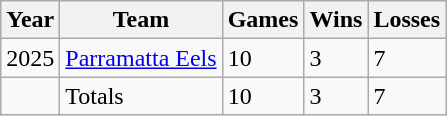<table class="wikitable">
<tr>
<th>Year</th>
<th>Team</th>
<th>Games</th>
<th>Wins</th>
<th>Losses</th>
</tr>
<tr>
<td>2025</td>
<td> <a href='#'>Parramatta Eels</a></td>
<td>10</td>
<td>3</td>
<td>7</td>
</tr>
<tr>
<td></td>
<td>Totals</td>
<td>10</td>
<td>3</td>
<td>7</td>
</tr>
</table>
